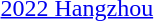<table>
<tr>
<td rowspan=2><a href='#'>2022 Hangzhou</a></td>
<td rowspan=2></td>
<td rowspan=2></td>
<td></td>
</tr>
<tr>
<td></td>
</tr>
</table>
